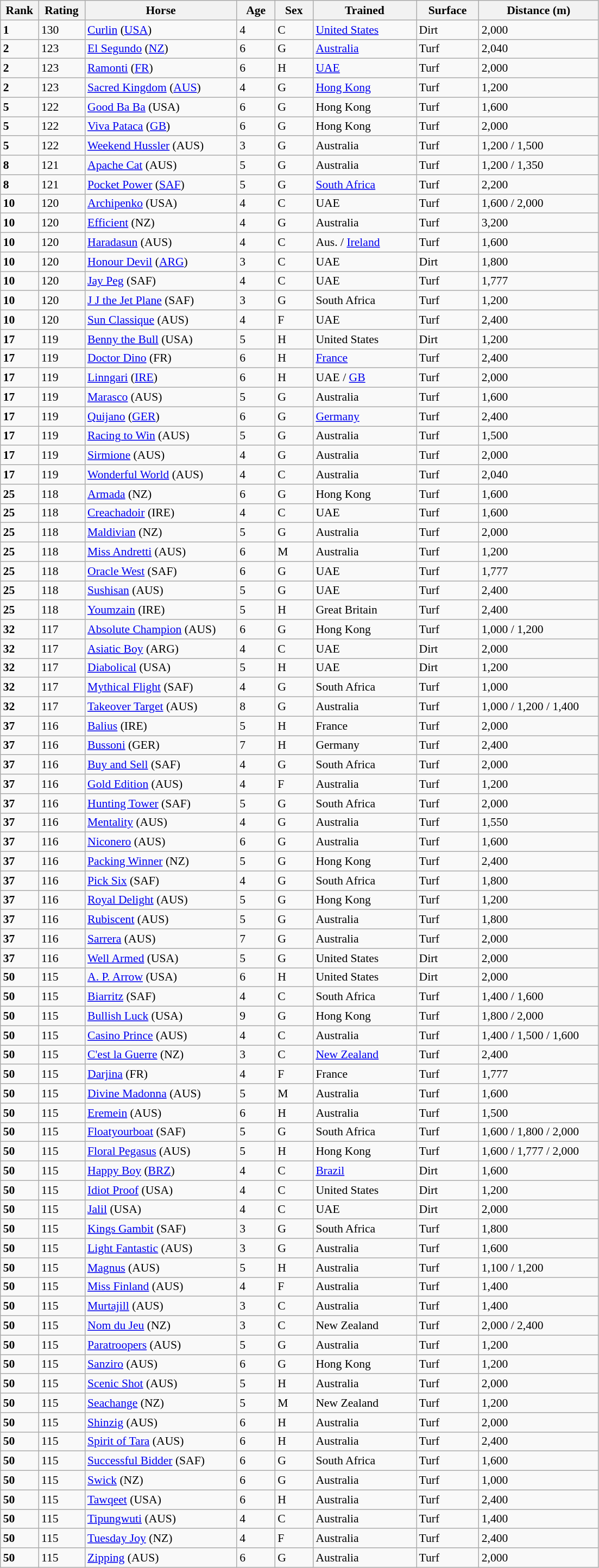<table class="wikitable sortable" style="font-size:90%">
<tr>
<th width="40px">Rank</th>
<th width="50px">Rating</th>
<th width="180px">Horse</th>
<th width="40px">Age</th>
<th width="40px">Sex</th>
<th width="120px">Trained</th>
<th width="70px">Surface</th>
<th width="140px">Distance (m)</th>
</tr>
<tr>
<td><strong>1</strong></td>
<td>130</td>
<td><a href='#'>Curlin</a> (<a href='#'>USA</a>)</td>
<td>4</td>
<td>C</td>
<td><a href='#'>United States</a></td>
<td>Dirt</td>
<td>2,000</td>
</tr>
<tr>
<td><strong>2</strong></td>
<td>123</td>
<td><a href='#'>El Segundo</a> (<a href='#'>NZ</a>)</td>
<td>6</td>
<td>G</td>
<td><a href='#'>Australia</a></td>
<td>Turf</td>
<td>2,040</td>
</tr>
<tr>
<td><strong>2</strong></td>
<td>123</td>
<td><a href='#'>Ramonti</a> (<a href='#'>FR</a>)</td>
<td>6</td>
<td>H</td>
<td><a href='#'>UAE</a></td>
<td>Turf</td>
<td>2,000</td>
</tr>
<tr>
<td><strong>2</strong></td>
<td>123</td>
<td><a href='#'>Sacred Kingdom</a> (<a href='#'>AUS</a>)</td>
<td>4</td>
<td>G</td>
<td><a href='#'>Hong Kong</a></td>
<td>Turf</td>
<td>1,200</td>
</tr>
<tr>
<td><strong>5</strong></td>
<td>122</td>
<td><a href='#'>Good Ba Ba</a> (USA)</td>
<td>6</td>
<td>G</td>
<td>Hong Kong</td>
<td>Turf</td>
<td>1,600</td>
</tr>
<tr>
<td><strong>5</strong></td>
<td>122</td>
<td><a href='#'>Viva Pataca</a> (<a href='#'>GB</a>)</td>
<td>6</td>
<td>G</td>
<td>Hong Kong</td>
<td>Turf</td>
<td>2,000</td>
</tr>
<tr>
<td><strong>5</strong></td>
<td>122</td>
<td><a href='#'>Weekend Hussler</a> (AUS)</td>
<td>3</td>
<td>G</td>
<td>Australia</td>
<td>Turf</td>
<td>1,200 / 1,500</td>
</tr>
<tr>
<td><strong>8</strong></td>
<td>121</td>
<td><a href='#'>Apache Cat</a> (AUS)</td>
<td>5</td>
<td>G</td>
<td>Australia</td>
<td>Turf</td>
<td>1,200 / 1,350</td>
</tr>
<tr>
<td><strong>8</strong></td>
<td>121</td>
<td><a href='#'>Pocket Power</a> (<a href='#'>SAF</a>)</td>
<td>5</td>
<td>G</td>
<td><a href='#'>South Africa</a></td>
<td>Turf</td>
<td>2,200</td>
</tr>
<tr>
<td><strong>10</strong></td>
<td>120</td>
<td><a href='#'>Archipenko</a> (USA)</td>
<td>4</td>
<td>C</td>
<td>UAE</td>
<td>Turf</td>
<td>1,600 / 2,000</td>
</tr>
<tr>
<td><strong>10</strong></td>
<td>120</td>
<td><a href='#'>Efficient</a> (NZ)</td>
<td>4</td>
<td>G</td>
<td>Australia</td>
<td>Turf</td>
<td>3,200</td>
</tr>
<tr>
<td><strong>10</strong></td>
<td>120</td>
<td><a href='#'>Haradasun</a> (AUS)</td>
<td>4</td>
<td>C</td>
<td>Aus. / <a href='#'>Ireland</a></td>
<td>Turf</td>
<td>1,600</td>
</tr>
<tr>
<td><strong>10</strong></td>
<td>120</td>
<td><a href='#'>Honour Devil</a> (<a href='#'>ARG</a>)</td>
<td>3</td>
<td>C</td>
<td>UAE</td>
<td>Dirt</td>
<td>1,800</td>
</tr>
<tr>
<td><strong>10</strong></td>
<td>120</td>
<td><a href='#'>Jay Peg</a> (SAF)</td>
<td>4</td>
<td>C</td>
<td>UAE</td>
<td>Turf</td>
<td>1,777</td>
</tr>
<tr>
<td><strong>10</strong></td>
<td>120</td>
<td><a href='#'>J J the Jet Plane</a> (SAF)</td>
<td>3</td>
<td>G</td>
<td>South Africa</td>
<td>Turf</td>
<td>1,200</td>
</tr>
<tr>
<td><strong>10</strong></td>
<td>120</td>
<td><a href='#'>Sun Classique</a> (AUS)</td>
<td>4</td>
<td>F</td>
<td>UAE</td>
<td>Turf</td>
<td>2,400</td>
</tr>
<tr>
<td><strong>17</strong></td>
<td>119</td>
<td><a href='#'>Benny the Bull</a> (USA)</td>
<td>5</td>
<td>H</td>
<td>United States</td>
<td>Dirt</td>
<td>1,200</td>
</tr>
<tr>
<td><strong>17</strong></td>
<td>119</td>
<td><a href='#'>Doctor Dino</a> (FR)</td>
<td>6</td>
<td>H</td>
<td><a href='#'>France</a></td>
<td>Turf</td>
<td>2,400</td>
</tr>
<tr>
<td><strong>17</strong></td>
<td>119</td>
<td><a href='#'>Linngari</a> (<a href='#'>IRE</a>)</td>
<td>6</td>
<td>H</td>
<td>UAE / <a href='#'>GB</a></td>
<td>Turf</td>
<td>2,000</td>
</tr>
<tr>
<td><strong>17</strong></td>
<td>119</td>
<td><a href='#'>Marasco</a> (AUS)</td>
<td>5</td>
<td>G</td>
<td>Australia</td>
<td>Turf</td>
<td>1,600</td>
</tr>
<tr>
<td><strong>17</strong></td>
<td>119</td>
<td><a href='#'>Quijano</a> (<a href='#'>GER</a>)</td>
<td>6</td>
<td>G</td>
<td><a href='#'>Germany</a></td>
<td>Turf</td>
<td>2,400</td>
</tr>
<tr>
<td><strong>17</strong></td>
<td>119</td>
<td><a href='#'>Racing to Win</a> (AUS)</td>
<td>5</td>
<td>G</td>
<td>Australia</td>
<td>Turf</td>
<td>1,500</td>
</tr>
<tr>
<td><strong>17</strong></td>
<td>119</td>
<td><a href='#'>Sirmione</a> (AUS)</td>
<td>4</td>
<td>G</td>
<td>Australia</td>
<td>Turf</td>
<td>2,000</td>
</tr>
<tr>
<td><strong>17</strong></td>
<td>119</td>
<td><a href='#'>Wonderful World</a> (AUS)</td>
<td>4</td>
<td>C</td>
<td>Australia</td>
<td>Turf</td>
<td>2,040</td>
</tr>
<tr>
<td><strong>25</strong></td>
<td>118</td>
<td><a href='#'>Armada</a> (NZ)</td>
<td>6</td>
<td>G</td>
<td>Hong Kong</td>
<td>Turf</td>
<td>1,600</td>
</tr>
<tr>
<td><strong>25</strong></td>
<td>118</td>
<td><a href='#'>Creachadoir</a> (IRE)</td>
<td>4</td>
<td>C</td>
<td>UAE</td>
<td>Turf</td>
<td>1,600</td>
</tr>
<tr>
<td><strong>25</strong></td>
<td>118</td>
<td><a href='#'>Maldivian</a> (NZ)</td>
<td>5</td>
<td>G</td>
<td>Australia</td>
<td>Turf</td>
<td>2,000</td>
</tr>
<tr>
<td><strong>25</strong></td>
<td>118</td>
<td><a href='#'>Miss Andretti</a> (AUS)</td>
<td>6</td>
<td>M</td>
<td>Australia</td>
<td>Turf</td>
<td>1,200</td>
</tr>
<tr>
<td><strong>25</strong></td>
<td>118</td>
<td><a href='#'>Oracle West</a> (SAF)</td>
<td>6</td>
<td>G</td>
<td>UAE</td>
<td>Turf</td>
<td>1,777</td>
</tr>
<tr>
<td><strong>25</strong></td>
<td>118</td>
<td><a href='#'>Sushisan</a> (AUS)</td>
<td>5</td>
<td>G</td>
<td>UAE</td>
<td>Turf</td>
<td>2,400</td>
</tr>
<tr>
<td><strong>25</strong></td>
<td>118</td>
<td><a href='#'>Youmzain</a> (IRE)</td>
<td>5</td>
<td>H</td>
<td>Great Britain</td>
<td>Turf</td>
<td>2,400</td>
</tr>
<tr>
<td><strong>32</strong></td>
<td>117</td>
<td><a href='#'>Absolute Champion</a> (AUS)</td>
<td>6</td>
<td>G</td>
<td>Hong Kong</td>
<td>Turf</td>
<td>1,000 / 1,200</td>
</tr>
<tr>
<td><strong>32</strong></td>
<td>117</td>
<td><a href='#'>Asiatic Boy</a> (ARG)</td>
<td>4</td>
<td>C</td>
<td>UAE</td>
<td>Dirt</td>
<td>2,000</td>
</tr>
<tr>
<td><strong>32</strong></td>
<td>117</td>
<td><a href='#'>Diabolical</a> (USA)</td>
<td>5</td>
<td>H</td>
<td>UAE</td>
<td>Dirt</td>
<td>1,200</td>
</tr>
<tr>
<td><strong>32</strong></td>
<td>117</td>
<td><a href='#'>Mythical Flight</a> (SAF)</td>
<td>4</td>
<td>G</td>
<td>South Africa</td>
<td>Turf</td>
<td>1,000</td>
</tr>
<tr>
<td><strong>32</strong></td>
<td>117</td>
<td><a href='#'>Takeover Target</a> (AUS)</td>
<td>8</td>
<td>G</td>
<td>Australia</td>
<td>Turf</td>
<td>1,000 / 1,200 / 1,400</td>
</tr>
<tr>
<td><strong>37</strong></td>
<td>116</td>
<td><a href='#'>Balius</a> (IRE)</td>
<td>5</td>
<td>H</td>
<td>France</td>
<td>Turf</td>
<td>2,000</td>
</tr>
<tr>
<td><strong>37</strong></td>
<td>116</td>
<td><a href='#'>Bussoni</a> (GER)</td>
<td>7</td>
<td>H</td>
<td>Germany</td>
<td>Turf</td>
<td>2,400</td>
</tr>
<tr>
<td><strong>37</strong></td>
<td>116</td>
<td><a href='#'>Buy and Sell</a> (SAF)</td>
<td>4</td>
<td>G</td>
<td>South Africa</td>
<td>Turf</td>
<td>2,000</td>
</tr>
<tr>
<td><strong>37</strong></td>
<td>116</td>
<td><a href='#'>Gold Edition</a> (AUS)</td>
<td>4</td>
<td>F</td>
<td>Australia</td>
<td>Turf</td>
<td>1,200</td>
</tr>
<tr>
<td><strong>37</strong></td>
<td>116</td>
<td><a href='#'>Hunting Tower</a> (SAF)</td>
<td>5</td>
<td>G</td>
<td>South Africa</td>
<td>Turf</td>
<td>2,000</td>
</tr>
<tr>
<td><strong>37</strong></td>
<td>116</td>
<td><a href='#'>Mentality</a> (AUS)</td>
<td>4</td>
<td>G</td>
<td>Australia</td>
<td>Turf</td>
<td>1,550</td>
</tr>
<tr>
<td><strong>37</strong></td>
<td>116</td>
<td><a href='#'>Niconero</a> (AUS)</td>
<td>6</td>
<td>G</td>
<td>Australia</td>
<td>Turf</td>
<td>1,600</td>
</tr>
<tr>
<td><strong>37</strong></td>
<td>116</td>
<td><a href='#'>Packing Winner</a> (NZ)</td>
<td>5</td>
<td>G</td>
<td>Hong Kong</td>
<td>Turf</td>
<td>2,400</td>
</tr>
<tr>
<td><strong>37</strong></td>
<td>116</td>
<td><a href='#'>Pick Six</a> (SAF)</td>
<td>4</td>
<td>G</td>
<td>South Africa</td>
<td>Turf</td>
<td>1,800</td>
</tr>
<tr>
<td><strong>37</strong></td>
<td>116</td>
<td><a href='#'>Royal Delight</a> (AUS)</td>
<td>5</td>
<td>G</td>
<td>Hong Kong</td>
<td>Turf</td>
<td>1,200</td>
</tr>
<tr>
<td><strong>37</strong></td>
<td>116</td>
<td><a href='#'>Rubiscent</a> (AUS)</td>
<td>5</td>
<td>G</td>
<td>Australia</td>
<td>Turf</td>
<td>1,800</td>
</tr>
<tr>
<td><strong>37</strong></td>
<td>116</td>
<td><a href='#'>Sarrera</a> (AUS)</td>
<td>7</td>
<td>G</td>
<td>Australia</td>
<td>Turf</td>
<td>2,000</td>
</tr>
<tr>
<td><strong>37</strong></td>
<td>116</td>
<td><a href='#'>Well Armed</a> (USA)</td>
<td>5</td>
<td>G</td>
<td>United States</td>
<td>Dirt</td>
<td>2,000</td>
</tr>
<tr>
<td><strong>50</strong></td>
<td>115</td>
<td><a href='#'>A. P. Arrow</a> (USA)</td>
<td>6</td>
<td>H</td>
<td>United States</td>
<td>Dirt</td>
<td>2,000</td>
</tr>
<tr>
<td><strong>50</strong></td>
<td>115</td>
<td><a href='#'>Biarritz</a> (SAF)</td>
<td>4</td>
<td>C</td>
<td>South Africa</td>
<td>Turf</td>
<td>1,400 / 1,600</td>
</tr>
<tr>
<td><strong>50</strong></td>
<td>115</td>
<td><a href='#'>Bullish Luck</a> (USA)</td>
<td>9</td>
<td>G</td>
<td>Hong Kong</td>
<td>Turf</td>
<td>1,800 / 2,000</td>
</tr>
<tr>
<td><strong>50</strong></td>
<td>115</td>
<td><a href='#'>Casino Prince</a> (AUS)</td>
<td>4</td>
<td>C</td>
<td>Australia</td>
<td>Turf</td>
<td>1,400 / 1,500 / 1,600</td>
</tr>
<tr>
<td><strong>50</strong></td>
<td>115</td>
<td><a href='#'>C'est la Guerre</a> (NZ)</td>
<td>3</td>
<td>C</td>
<td><a href='#'>New Zealand</a></td>
<td>Turf</td>
<td>2,400</td>
</tr>
<tr>
<td><strong>50</strong></td>
<td>115</td>
<td><a href='#'>Darjina</a> (FR)</td>
<td>4</td>
<td>F</td>
<td>France</td>
<td>Turf</td>
<td>1,777</td>
</tr>
<tr>
<td><strong>50</strong></td>
<td>115</td>
<td><a href='#'>Divine Madonna</a> (AUS)</td>
<td>5</td>
<td>M</td>
<td>Australia</td>
<td>Turf</td>
<td>1,600</td>
</tr>
<tr>
<td><strong>50</strong></td>
<td>115</td>
<td><a href='#'>Eremein</a> (AUS)</td>
<td>6</td>
<td>H</td>
<td>Australia</td>
<td>Turf</td>
<td>1,500</td>
</tr>
<tr>
<td><strong>50</strong></td>
<td>115</td>
<td><a href='#'>Floatyourboat</a> (SAF)</td>
<td>5</td>
<td>G</td>
<td>South Africa</td>
<td>Turf</td>
<td>1,600 / 1,800 / 2,000</td>
</tr>
<tr>
<td><strong>50</strong></td>
<td>115</td>
<td><a href='#'>Floral Pegasus</a> (AUS)</td>
<td>5</td>
<td>H</td>
<td>Hong Kong</td>
<td>Turf</td>
<td>1,600 / 1,777 / 2,000</td>
</tr>
<tr>
<td><strong>50</strong></td>
<td>115</td>
<td><a href='#'>Happy Boy</a> (<a href='#'>BRZ</a>)</td>
<td>4</td>
<td>C</td>
<td><a href='#'>Brazil</a></td>
<td>Dirt</td>
<td>1,600</td>
</tr>
<tr>
<td><strong>50</strong></td>
<td>115</td>
<td><a href='#'>Idiot Proof</a> (USA)</td>
<td>4</td>
<td>C</td>
<td>United States</td>
<td>Dirt</td>
<td>1,200</td>
</tr>
<tr>
<td><strong>50</strong></td>
<td>115</td>
<td><a href='#'>Jalil</a> (USA)</td>
<td>4</td>
<td>C</td>
<td>UAE</td>
<td>Dirt</td>
<td>2,000</td>
</tr>
<tr>
<td><strong>50</strong></td>
<td>115</td>
<td><a href='#'>Kings Gambit</a> (SAF)</td>
<td>3</td>
<td>G</td>
<td>South Africa</td>
<td>Turf</td>
<td>1,800</td>
</tr>
<tr>
<td><strong>50</strong></td>
<td>115</td>
<td><a href='#'>Light Fantastic</a> (AUS)</td>
<td>3</td>
<td>G</td>
<td>Australia</td>
<td>Turf</td>
<td>1,600</td>
</tr>
<tr>
<td><strong>50</strong></td>
<td>115</td>
<td><a href='#'>Magnus</a> (AUS)</td>
<td>5</td>
<td>H</td>
<td>Australia</td>
<td>Turf</td>
<td>1,100 / 1,200</td>
</tr>
<tr>
<td><strong>50</strong></td>
<td>115</td>
<td><a href='#'>Miss Finland</a> (AUS)</td>
<td>4</td>
<td>F</td>
<td>Australia</td>
<td>Turf</td>
<td>1,400</td>
</tr>
<tr>
<td><strong>50</strong></td>
<td>115</td>
<td><a href='#'>Murtajill</a> (AUS)</td>
<td>3</td>
<td>C</td>
<td>Australia</td>
<td>Turf</td>
<td>1,400</td>
</tr>
<tr>
<td><strong>50</strong></td>
<td>115</td>
<td><a href='#'>Nom du Jeu</a> (NZ)</td>
<td>3</td>
<td>C</td>
<td>New Zealand</td>
<td>Turf</td>
<td>2,000 / 2,400</td>
</tr>
<tr>
<td><strong>50</strong></td>
<td>115</td>
<td><a href='#'>Paratroopers</a> (AUS)</td>
<td>5</td>
<td>G</td>
<td>Australia</td>
<td>Turf</td>
<td>1,200</td>
</tr>
<tr>
<td><strong>50</strong></td>
<td>115</td>
<td><a href='#'>Sanziro</a> (AUS)</td>
<td>6</td>
<td>G</td>
<td>Hong Kong</td>
<td>Turf</td>
<td>1,200</td>
</tr>
<tr>
<td><strong>50</strong></td>
<td>115</td>
<td><a href='#'>Scenic Shot</a> (AUS)</td>
<td>5</td>
<td>H</td>
<td>Australia</td>
<td>Turf</td>
<td>2,000</td>
</tr>
<tr>
<td><strong>50</strong></td>
<td>115</td>
<td><a href='#'>Seachange</a> (NZ)</td>
<td>5</td>
<td>M</td>
<td>New Zealand</td>
<td>Turf</td>
<td>1,200</td>
</tr>
<tr>
<td><strong>50</strong></td>
<td>115</td>
<td><a href='#'>Shinzig</a> (AUS)</td>
<td>6</td>
<td>H</td>
<td>Australia</td>
<td>Turf</td>
<td>2,000</td>
</tr>
<tr>
<td><strong>50</strong></td>
<td>115</td>
<td><a href='#'>Spirit of Tara</a> (AUS)</td>
<td>6</td>
<td>H</td>
<td>Australia</td>
<td>Turf</td>
<td>2,400</td>
</tr>
<tr>
<td><strong>50</strong></td>
<td>115</td>
<td><a href='#'>Successful Bidder</a>   (SAF)</td>
<td>6</td>
<td>G</td>
<td>South Africa</td>
<td>Turf</td>
<td>1,600</td>
</tr>
<tr>
<td><strong>50</strong></td>
<td>115</td>
<td><a href='#'>Swick</a> (NZ)</td>
<td>6</td>
<td>G</td>
<td>Australia</td>
<td>Turf</td>
<td>1,000</td>
</tr>
<tr>
<td><strong>50</strong></td>
<td>115</td>
<td><a href='#'>Tawqeet</a> (USA)</td>
<td>6</td>
<td>H</td>
<td>Australia</td>
<td>Turf</td>
<td>2,400</td>
</tr>
<tr>
<td><strong>50</strong></td>
<td>115</td>
<td><a href='#'>Tipungwuti</a> (AUS)</td>
<td>4</td>
<td>C</td>
<td>Australia</td>
<td>Turf</td>
<td>1,400</td>
</tr>
<tr>
<td><strong>50</strong></td>
<td>115</td>
<td><a href='#'>Tuesday Joy</a> (NZ)</td>
<td>4</td>
<td>F</td>
<td>Australia</td>
<td>Turf</td>
<td>2,400</td>
</tr>
<tr>
<td><strong>50</strong></td>
<td>115</td>
<td><a href='#'>Zipping</a> (AUS)</td>
<td>6</td>
<td>G</td>
<td>Australia</td>
<td>Turf</td>
<td>2,000</td>
</tr>
</table>
